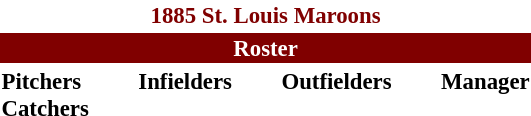<table class="toccolours" style="font-size: 95%;">
<tr>
<th colspan="10" style="background-color: white; color: #800000; text-align: center;">1885 St. Louis Maroons</th>
</tr>
<tr>
<td colspan="10" style="background-color: #800000; color: white; text-align: center;"><strong>Roster</strong></td>
</tr>
<tr>
<td valign="top"><strong>Pitchers</strong><br>




<strong>Catchers</strong>




</td>
<td width="25px"></td>
<td valign="top"><strong>Infielders</strong><br>






</td>
<td width="25px"></td>
<td valign="top"><strong>Outfielders</strong><br>








</td>
<td width="25px"></td>
<td valign="top"><strong>Manager</strong><br>
</td>
</tr>
</table>
